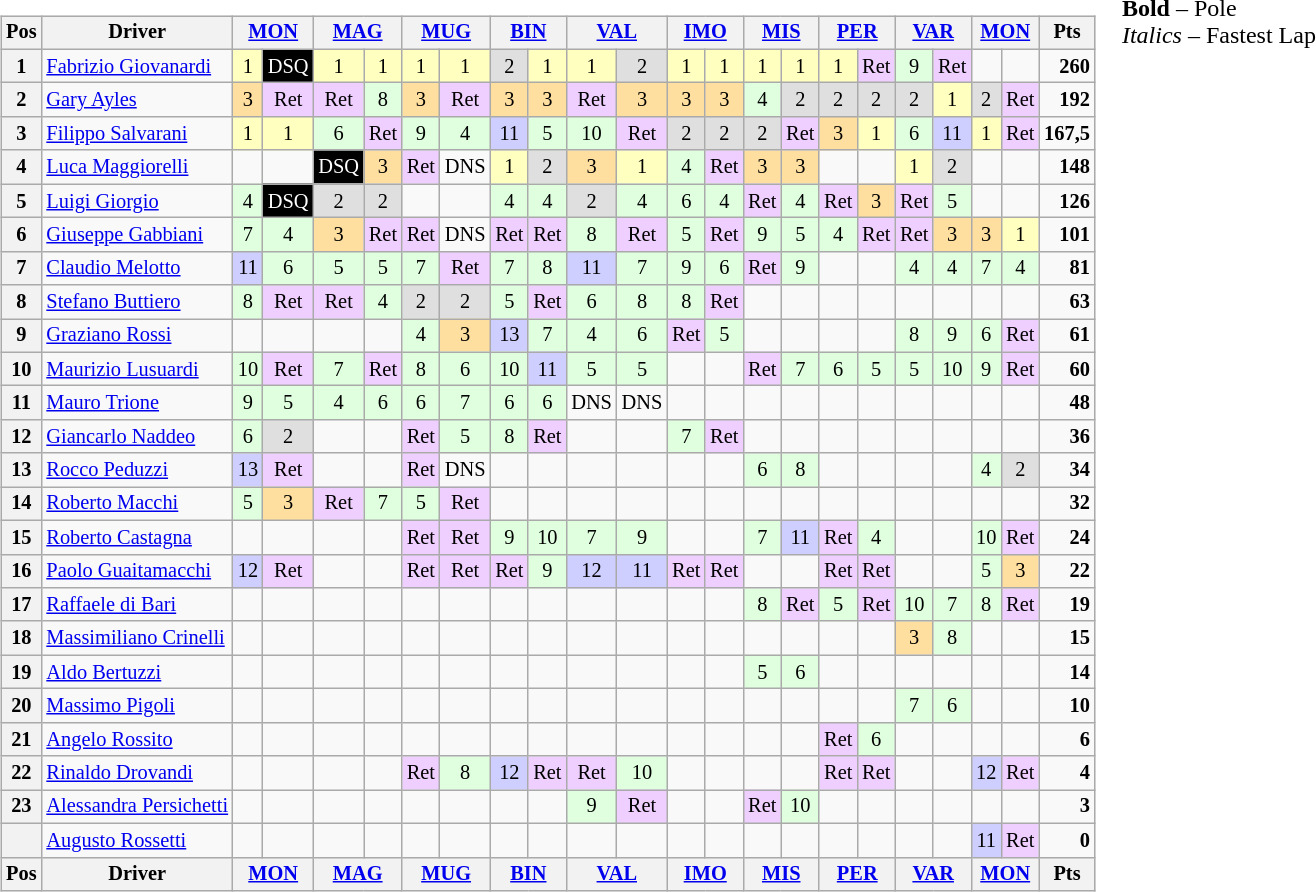<table>
<tr>
<td valign="top"><br><table align="left"| class="wikitable" style="font-size: 85%; text-align: center">
<tr valign="top">
<th valign="middle">Pos</th>
<th valign="middle">Driver</th>
<th colspan=2><a href='#'>MON</a><br></th>
<th colspan=2><a href='#'>MAG</a><br></th>
<th colspan=2><a href='#'>MUG</a><br></th>
<th colspan=2><a href='#'>BIN</a><br></th>
<th colspan=2><a href='#'>VAL</a><br></th>
<th colspan=2><a href='#'>IMO</a><br></th>
<th colspan=2><a href='#'>MIS</a><br></th>
<th colspan=2><a href='#'>PER</a><br></th>
<th colspan=2><a href='#'>VAR</a><br></th>
<th colspan=2><a href='#'>MON</a><br></th>
<th valign="middle"> Pts </th>
</tr>
<tr>
<th>1</th>
<td align="left"> <a href='#'>Fabrizio Giovanardi</a></td>
<td style="background:#ffffbf;">1</td>
<td style="background:#000000; color:white;">DSQ</td>
<td style="background:#ffffbf;">1</td>
<td style="background:#ffffbf;">1</td>
<td style="background:#ffffbf;">1</td>
<td style="background:#ffffbf;">1</td>
<td style="background:#dfdfdf;">2</td>
<td style="background:#ffffbf;">1</td>
<td style="background:#ffffbf;">1</td>
<td style="background:#dfdfdf;">2</td>
<td style="background:#ffffbf;">1</td>
<td style="background:#ffffbf;">1</td>
<td style="background:#ffffbf;">1</td>
<td style="background:#ffffbf;">1</td>
<td style="background:#ffffbf;">1</td>
<td style="background:#efcfff;">Ret</td>
<td style="background:#dfffdf;">9</td>
<td style="background:#efcfff;">Ret</td>
<td></td>
<td></td>
<td align="right"><strong>260</strong></td>
</tr>
<tr>
<th>2</th>
<td align="left"> <a href='#'>Gary Ayles</a></td>
<td style="background:#ffdf9f;">3</td>
<td style="background:#efcfff;">Ret</td>
<td style="background:#efcfff;">Ret</td>
<td style="background:#dfffdf;">8</td>
<td style="background:#ffdf9f;">3</td>
<td style="background:#efcfff;">Ret</td>
<td style="background:#ffdf9f;">3</td>
<td style="background:#ffdf9f;">3</td>
<td style="background:#efcfff;">Ret</td>
<td style="background:#ffdf9f;">3</td>
<td style="background:#ffdf9f;">3</td>
<td style="background:#ffdf9f;">3</td>
<td style="background:#dfffdf;">4</td>
<td style="background:#dfdfdf;">2</td>
<td style="background:#dfdfdf;">2</td>
<td style="background:#dfdfdf;">2</td>
<td style="background:#dfdfdf;">2</td>
<td style="background:#ffffbf;">1</td>
<td style="background:#dfdfdf;">2</td>
<td style="background:#efcfff;">Ret</td>
<td align="right"><strong>192</strong></td>
</tr>
<tr>
<th>3</th>
<td align="left"> <a href='#'>Filippo Salvarani</a></td>
<td style="background:#ffffbf;">1</td>
<td style="background:#ffffbf;">1</td>
<td style="background:#dfffdf;">6</td>
<td style="background:#efcfff;">Ret</td>
<td style="background:#dfffdf;">9</td>
<td style="background:#dfffdf;">4</td>
<td style="background:#cfcfff;">11</td>
<td style="background:#dfffdf;">5</td>
<td style="background:#dfffdf;">10</td>
<td style="background:#efcfff;">Ret</td>
<td style="background:#dfdfdf;">2</td>
<td style="background:#dfdfdf;">2</td>
<td style="background:#dfdfdf;">2</td>
<td style="background:#efcfff;">Ret</td>
<td style="background:#ffdf9f;">3</td>
<td style="background:#ffffbf;">1</td>
<td style="background:#dfffdf;">6</td>
<td style="background:#cfcfff;">11</td>
<td style="background:#ffffbf;">1</td>
<td style="background:#efcfff;">Ret</td>
<td align="right"><strong>167,5</strong></td>
</tr>
<tr>
<th>4</th>
<td align="left"> <a href='#'>Luca Maggiorelli</a></td>
<td></td>
<td></td>
<td style="background:#000000; color:white;">DSQ</td>
<td style="background:#ffdf9f;">3</td>
<td style="background:#efcfff;">Ret</td>
<td>DNS</td>
<td style="background:#ffffbf;">1</td>
<td style="background:#dfdfdf;">2</td>
<td style="background:#ffdf9f;">3</td>
<td style="background:#ffffbf;">1</td>
<td style="background:#dfffdf;">4</td>
<td style="background:#efcfff;">Ret</td>
<td style="background:#ffdf9f;">3</td>
<td style="background:#ffdf9f;">3</td>
<td></td>
<td></td>
<td style="background:#ffffbf;">1</td>
<td style="background:#dfdfdf;">2</td>
<td></td>
<td></td>
<td align="right"><strong>148</strong></td>
</tr>
<tr>
<th>5</th>
<td align="left"> <a href='#'>Luigi Giorgio</a></td>
<td style="background:#dfffdf;">4</td>
<td style="background:#000000; color:white;">DSQ</td>
<td style="background:#dfdfdf;">2</td>
<td style="background:#dfdfdf;">2</td>
<td></td>
<td></td>
<td style="background:#dfffdf;">4</td>
<td style="background:#dfffdf;">4</td>
<td style="background:#dfdfdf;">2</td>
<td style="background:#dfffdf;">4</td>
<td style="background:#dfffdf;">6</td>
<td style="background:#dfffdf;">4</td>
<td style="background:#efcfff;">Ret</td>
<td style="background:#dfffdf;">4</td>
<td style="background:#efcfff;">Ret</td>
<td style="background:#ffdf9f;">3</td>
<td style="background:#efcfff;">Ret</td>
<td style="background:#dfffdf;">5</td>
<td></td>
<td></td>
<td align="right"><strong>126</strong></td>
</tr>
<tr>
<th>6</th>
<td align="left"> <a href='#'>Giuseppe Gabbiani</a></td>
<td style="background:#dfffdf;">7</td>
<td style="background:#dfffdf;">4</td>
<td style="background:#ffdf9f;">3</td>
<td style="background:#efcfff;">Ret</td>
<td style="background:#efcfff;">Ret</td>
<td>DNS</td>
<td style="background:#efcfff;">Ret</td>
<td style="background:#efcfff;">Ret</td>
<td style="background:#dfffdf;">8</td>
<td style="background:#efcfff;">Ret</td>
<td style="background:#dfffdf;">5</td>
<td style="background:#efcfff;">Ret</td>
<td style="background:#dfffdf;">9</td>
<td style="background:#dfffdf;">5</td>
<td style="background:#dfffdf;">4</td>
<td style="background:#efcfff;">Ret</td>
<td style="background:#efcfff;">Ret</td>
<td style="background:#ffdf9f;">3</td>
<td style="background:#ffdf9f;">3</td>
<td style="background:#ffffbf;">1</td>
<td align="right"><strong>101</strong></td>
</tr>
<tr>
<th>7</th>
<td align="left"> <a href='#'>Claudio Melotto</a></td>
<td style="background:#cfcfff;">11</td>
<td style="background:#dfffdf;">6</td>
<td style="background:#dfffdf;">5</td>
<td style="background:#dfffdf;">5</td>
<td style="background:#dfffdf;">7</td>
<td style="background:#efcfff;">Ret</td>
<td style="background:#dfffdf;">7</td>
<td style="background:#dfffdf;">8</td>
<td style="background:#cfcfff;">11</td>
<td style="background:#dfffdf;">7</td>
<td style="background:#dfffdf;">9</td>
<td style="background:#dfffdf;">6</td>
<td style="background:#efcfff;">Ret</td>
<td style="background:#dfffdf;">9</td>
<td></td>
<td></td>
<td style="background:#dfffdf;">4</td>
<td style="background:#dfffdf;">4</td>
<td style="background:#dfffdf;">7</td>
<td style="background:#dfffdf;">4</td>
<td align="right"><strong>81</strong></td>
</tr>
<tr>
<th>8</th>
<td align="left"> <a href='#'>Stefano Buttiero</a></td>
<td style="background:#dfffdf;">8</td>
<td style="background:#efcfff;">Ret</td>
<td style="background:#efcfff;">Ret</td>
<td style="background:#dfffdf;">4</td>
<td style="background:#dfdfdf;">2</td>
<td style="background:#dfdfdf;">2</td>
<td style="background:#dfffdf;">5</td>
<td style="background:#efcfff;">Ret</td>
<td style="background:#dfffdf;">6</td>
<td style="background:#dfffdf;">8</td>
<td style="background:#dfffdf;">8</td>
<td style="background:#efcfff;">Ret</td>
<td></td>
<td></td>
<td></td>
<td></td>
<td></td>
<td></td>
<td></td>
<td></td>
<td align="right"><strong>63</strong></td>
</tr>
<tr>
<th>9</th>
<td align="left"> <a href='#'>Graziano Rossi</a></td>
<td></td>
<td></td>
<td></td>
<td></td>
<td style="background:#dfffdf;">4</td>
<td style="background:#ffdf9f;">3</td>
<td style="background:#cfcfff;">13</td>
<td style="background:#dfffdf;">7</td>
<td style="background:#dfffdf;">4</td>
<td style="background:#dfffdf;">6</td>
<td style="background:#efcfff;">Ret</td>
<td style="background:#dfffdf;">5</td>
<td></td>
<td></td>
<td></td>
<td></td>
<td style="background:#dfffdf;">8</td>
<td style="background:#dfffdf;">9</td>
<td style="background:#dfffdf;">6</td>
<td style="background:#efcfff;">Ret</td>
<td align="right"><strong>61</strong></td>
</tr>
<tr>
<th>10</th>
<td align="left"> <a href='#'>Maurizio Lusuardi</a></td>
<td style="background:#dfffdf;">10</td>
<td style="background:#efcfff;">Ret</td>
<td style="background:#dfffdf;">7</td>
<td style="background:#efcfff;">Ret</td>
<td style="background:#dfffdf;">8</td>
<td style="background:#dfffdf;">6</td>
<td style="background:#dfffdf;">10</td>
<td style="background:#cfcfff;">11</td>
<td style="background:#dfffdf;">5</td>
<td style="background:#dfffdf;">5</td>
<td></td>
<td></td>
<td style="background:#efcfff;">Ret</td>
<td style="background:#dfffdf;">7</td>
<td style="background:#dfffdf;">6</td>
<td style="background:#dfffdf;">5</td>
<td style="background:#dfffdf;">5</td>
<td style="background:#dfffdf;">10</td>
<td style="background:#dfffdf;">9</td>
<td style="background:#efcfff;">Ret</td>
<td align="right"><strong>60</strong></td>
</tr>
<tr>
<th>11</th>
<td align="left"> <a href='#'>Mauro Trione</a></td>
<td style="background:#dfffdf;">9</td>
<td style="background:#dfffdf;">5</td>
<td style="background:#dfffdf;">4</td>
<td style="background:#dfffdf;">6</td>
<td style="background:#dfffdf;">6</td>
<td style="background:#dfffdf;">7</td>
<td style="background:#dfffdf;">6</td>
<td style="background:#dfffdf;">6</td>
<td>DNS</td>
<td>DNS</td>
<td></td>
<td></td>
<td></td>
<td></td>
<td></td>
<td></td>
<td></td>
<td></td>
<td></td>
<td></td>
<td align="right"><strong>48</strong></td>
</tr>
<tr>
<th>12</th>
<td align="left"> <a href='#'>Giancarlo Naddeo</a></td>
<td style="background:#dfffdf;">6</td>
<td style="background:#dfdfdf;">2</td>
<td></td>
<td></td>
<td style="background:#efcfff;">Ret</td>
<td style="background:#dfffdf;">5</td>
<td style="background:#dfffdf;">8</td>
<td style="background:#efcfff;">Ret</td>
<td></td>
<td></td>
<td style="background:#dfffdf;">7</td>
<td style="background:#efcfff;">Ret</td>
<td></td>
<td></td>
<td></td>
<td></td>
<td></td>
<td></td>
<td></td>
<td></td>
<td align="right"><strong>36</strong></td>
</tr>
<tr>
<th>13</th>
<td align="left"> <a href='#'>Rocco Peduzzi</a></td>
<td style="background:#cfcfff;">13</td>
<td style="background:#efcfff;">Ret</td>
<td></td>
<td></td>
<td style="background:#efcfff;">Ret</td>
<td>DNS</td>
<td></td>
<td></td>
<td></td>
<td></td>
<td></td>
<td></td>
<td style="background:#dfffdf;">6</td>
<td style="background:#dfffdf;">8</td>
<td></td>
<td></td>
<td></td>
<td></td>
<td style="background:#dfffdf;">4</td>
<td style="background:#dfdfdf;">2</td>
<td align="right"><strong>34</strong></td>
</tr>
<tr>
<th>14</th>
<td align="left"> <a href='#'>Roberto Macchi</a></td>
<td style="background:#dfffdf;">5</td>
<td style="background:#ffdf9f;">3</td>
<td style="background:#efcfff;">Ret</td>
<td style="background:#dfffdf;">7</td>
<td style="background:#dfffdf;">5</td>
<td style="background:#efcfff;">Ret</td>
<td></td>
<td></td>
<td></td>
<td></td>
<td></td>
<td></td>
<td></td>
<td></td>
<td></td>
<td></td>
<td></td>
<td></td>
<td></td>
<td></td>
<td align="right"><strong>32</strong></td>
</tr>
<tr>
<th>15</th>
<td align="left"> <a href='#'>Roberto Castagna</a></td>
<td></td>
<td></td>
<td></td>
<td></td>
<td style="background:#efcfff;">Ret</td>
<td style="background:#efcfff;">Ret</td>
<td style="background:#dfffdf;">9</td>
<td style="background:#dfffdf;">10</td>
<td style="background:#dfffdf;">7</td>
<td style="background:#dfffdf;">9</td>
<td></td>
<td></td>
<td style="background:#dfffdf;">7</td>
<td style="background:#cfcfff;">11</td>
<td style="background:#efcfff;">Ret</td>
<td style="background:#dfffdf;">4</td>
<td></td>
<td></td>
<td style="background:#dfffdf;">10</td>
<td style="background:#efcfff;">Ret</td>
<td align="right"><strong>24</strong></td>
</tr>
<tr>
<th>16</th>
<td align="left"> <a href='#'>Paolo Guaitamacchi</a></td>
<td style="background:#cfcfff;">12</td>
<td style="background:#efcfff;">Ret</td>
<td></td>
<td></td>
<td style="background:#efcfff;">Ret</td>
<td style="background:#efcfff;">Ret</td>
<td style="background:#efcfff;">Ret</td>
<td style="background:#dfffdf;">9</td>
<td style="background:#cfcfff;">12</td>
<td style="background:#cfcfff;">11</td>
<td style="background:#efcfff;">Ret</td>
<td style="background:#efcfff;">Ret</td>
<td></td>
<td></td>
<td style="background:#efcfff;">Ret</td>
<td style="background:#efcfff;">Ret</td>
<td></td>
<td></td>
<td style="background:#dfffdf;">5</td>
<td style="background:#ffdf9f;">3</td>
<td align="right"><strong>22</strong></td>
</tr>
<tr>
<th>17</th>
<td align="left"> <a href='#'>Raffaele di Bari</a></td>
<td></td>
<td></td>
<td></td>
<td></td>
<td></td>
<td></td>
<td></td>
<td></td>
<td></td>
<td></td>
<td></td>
<td></td>
<td style="background:#dfffdf;">8</td>
<td style="background:#efcfff;">Ret</td>
<td style="background:#dfffdf;">5</td>
<td style="background:#efcfff;">Ret</td>
<td style="background:#dfffdf;">10</td>
<td style="background:#dfffdf;">7</td>
<td style="background:#dfffdf;">8</td>
<td style="background:#efcfff;">Ret</td>
<td align="right"><strong>19</strong></td>
</tr>
<tr>
<th>18</th>
<td align="left"> <a href='#'>Massimiliano Crinelli</a></td>
<td></td>
<td></td>
<td></td>
<td></td>
<td></td>
<td></td>
<td></td>
<td></td>
<td></td>
<td></td>
<td></td>
<td></td>
<td></td>
<td></td>
<td></td>
<td></td>
<td style="background:#ffdf9f;">3</td>
<td style="background:#dfffdf;">8</td>
<td></td>
<td></td>
<td align="right"><strong>15</strong></td>
</tr>
<tr>
<th>19</th>
<td align="left"> <a href='#'>Aldo Bertuzzi</a></td>
<td></td>
<td></td>
<td></td>
<td></td>
<td></td>
<td></td>
<td></td>
<td></td>
<td></td>
<td></td>
<td></td>
<td></td>
<td style="background:#dfffdf;">5</td>
<td style="background:#dfffdf;">6</td>
<td></td>
<td></td>
<td></td>
<td></td>
<td></td>
<td></td>
<td align="right"><strong>14</strong></td>
</tr>
<tr>
<th>20</th>
<td align="left"> <a href='#'>Massimo Pigoli</a></td>
<td></td>
<td></td>
<td></td>
<td></td>
<td></td>
<td></td>
<td></td>
<td></td>
<td></td>
<td></td>
<td></td>
<td></td>
<td></td>
<td></td>
<td></td>
<td></td>
<td style="background:#dfffdf;">7</td>
<td style="background:#dfffdf;">6</td>
<td></td>
<td></td>
<td align="right"><strong>10</strong></td>
</tr>
<tr>
<th>21</th>
<td align="left"> <a href='#'>Angelo Rossito</a></td>
<td></td>
<td></td>
<td></td>
<td></td>
<td></td>
<td></td>
<td></td>
<td></td>
<td></td>
<td></td>
<td></td>
<td></td>
<td></td>
<td></td>
<td style="background:#efcfff;">Ret</td>
<td style="background:#dfffdf;">6</td>
<td></td>
<td></td>
<td></td>
<td></td>
<td align="right"><strong>6</strong></td>
</tr>
<tr>
<th>22</th>
<td align="left"> <a href='#'>Rinaldo Drovandi</a></td>
<td></td>
<td></td>
<td></td>
<td></td>
<td style="background:#efcfff;">Ret</td>
<td style="background:#dfffdf;">8</td>
<td style="background:#cfcfff;">12</td>
<td style="background:#efcfff;">Ret</td>
<td style="background:#efcfff;">Ret</td>
<td style="background:#dfffdf;">10</td>
<td></td>
<td></td>
<td></td>
<td></td>
<td style="background:#efcfff;">Ret</td>
<td style="background:#efcfff;">Ret</td>
<td></td>
<td></td>
<td style="background:#cfcfff;">12</td>
<td style="background:#efcfff;">Ret</td>
<td align="right"><strong>4</strong></td>
</tr>
<tr>
<th>23</th>
<td align="left"> <a href='#'>Alessandra Persichetti</a></td>
<td></td>
<td></td>
<td></td>
<td></td>
<td></td>
<td></td>
<td></td>
<td></td>
<td style="background:#dfffdf;">9</td>
<td style="background:#efcfff;">Ret</td>
<td></td>
<td></td>
<td style="background:#efcfff;">Ret</td>
<td style="background:#dfffdf;">10</td>
<td></td>
<td></td>
<td></td>
<td></td>
<td></td>
<td></td>
<td align="right"><strong>3</strong></td>
</tr>
<tr>
<th></th>
<td align="left"> <a href='#'>Augusto Rossetti</a></td>
<td></td>
<td></td>
<td></td>
<td></td>
<td></td>
<td></td>
<td></td>
<td></td>
<td></td>
<td></td>
<td></td>
<td></td>
<td></td>
<td></td>
<td></td>
<td></td>
<td></td>
<td></td>
<td style="background:#cfcfff;">11</td>
<td style="background:#efcfff;">Ret</td>
<td align="right"><strong>0</strong></td>
</tr>
<tr valign="top">
<th valign="middle">Pos</th>
<th valign="middle">Driver</th>
<th colspan=2><a href='#'>MON</a><br></th>
<th colspan=2><a href='#'>MAG</a><br></th>
<th colspan=2><a href='#'>MUG</a><br></th>
<th colspan=2><a href='#'>BIN</a><br></th>
<th colspan=2><a href='#'>VAL</a><br></th>
<th colspan=2><a href='#'>IMO</a><br></th>
<th colspan=2><a href='#'>MIS</a><br></th>
<th colspan=2><a href='#'>PER</a><br></th>
<th colspan=2><a href='#'>VAR</a><br></th>
<th colspan=2><a href='#'>MON</a><br></th>
<th valign="middle"> Pts </th>
</tr>
</table>
</td>
<td valign="top"><br>
<span><strong>Bold</strong> – Pole<br>
<em>Italics</em> – Fastest Lap</span></td>
</tr>
</table>
